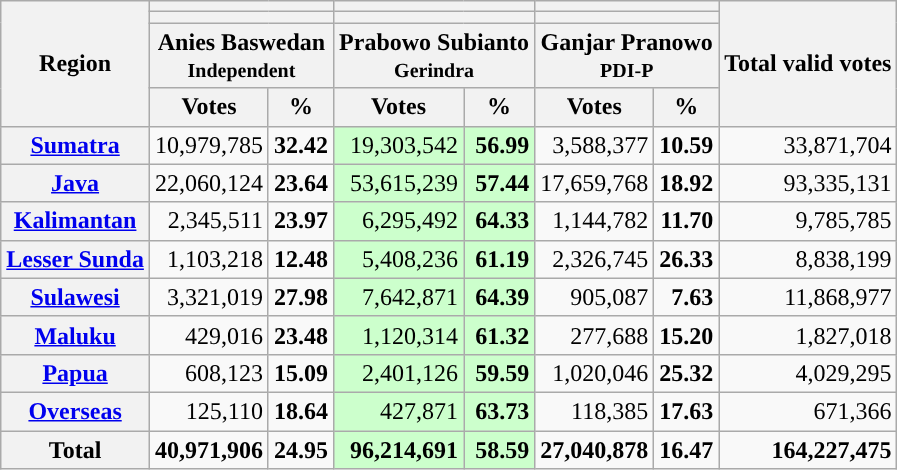<table class="wikitable sortable">
<tr>
<th rowspan="4">Region</th>
<th colspan="2"></th>
<th colspan="2"></th>
<th colspan="2"></th>
<th rowspan="4">Total valid votes</th>
</tr>
<tr>
<th colspan="2" style="background:"></th>
<th colspan="2" style="background:"></th>
<th colspan="2" style="background:"></th>
</tr>
<tr>
<th colspan="2">Anies Baswedan<br><small>Independent</small></th>
<th colspan="2">Prabowo Subianto<br><small>Gerindra</small></th>
<th colspan="2">Ganjar Pranowo<br><small>PDI-P</small></th>
</tr>
<tr>
<th>Votes</th>
<th>%</th>
<th>Votes</th>
<th>%</th>
<th>Votes</th>
<th>%</th>
</tr>
<tr align="right">
<th rowspan="1"><a href='#'>Sumatra</a></th>
<td>10,979,785</td>
<td><strong>32.42</strong></td>
<td style="background:#cfc">19,303,542</td>
<td style="background:#cfc"><strong>56.99</strong></td>
<td>3,588,377</td>
<td><strong>10.59</strong></td>
<td>33,871,704</td>
</tr>
<tr align="right">
<th rowspan="1"><a href='#'>Java</a></th>
<td>22,060,124</td>
<td><strong>23.64</strong></td>
<td style="background:#cfc">53,615,239</td>
<td style="background:#cfc"><strong>57.44</strong></td>
<td>17,659,768</td>
<td><strong>18.92</strong></td>
<td>93,335,131</td>
</tr>
<tr align="right">
<th rowspan="1"><a href='#'>Kalimantan</a></th>
<td>2,345,511</td>
<td><strong>23.97</strong></td>
<td style="background:#cfc">6,295,492</td>
<td style="background:#cfc"><strong>64.33</strong></td>
<td>1,144,782</td>
<td><strong>11.70</strong></td>
<td>9,785,785</td>
</tr>
<tr align="right">
<th rowspan="1"><a href='#'>Lesser Sunda</a></th>
<td>1,103,218</td>
<td><strong>12.48</strong></td>
<td style="background:#cfc">5,408,236</td>
<td style="background:#cfc"><strong>61.19</strong></td>
<td>2,326,745</td>
<td><strong>26.33</strong></td>
<td>8,838,199</td>
</tr>
<tr align="right">
<th rowspan="1"><a href='#'>Sulawesi</a></th>
<td>3,321,019</td>
<td><strong>27.98</strong></td>
<td style="background:#cfc">7,642,871</td>
<td style="background:#cfc"><strong>64.39</strong></td>
<td>905,087</td>
<td><strong>7.63</strong></td>
<td>11,868,977</td>
</tr>
<tr align="right">
<th rowspan="1"><a href='#'>Maluku</a></th>
<td>429,016</td>
<td><strong>23.48</strong></td>
<td style="background:#cfc">1,120,314</td>
<td style="background:#cfc"><strong>61.32</strong></td>
<td>277,688</td>
<td><strong>15.20</strong></td>
<td>1,827,018</td>
</tr>
<tr align="right">
<th rowspan="1"><a href='#'>Papua</a></th>
<td>608,123</td>
<td><strong>15.09</strong></td>
<td style="background:#cfc">2,401,126</td>
<td style="background:#cfc"><strong>59.59</strong></td>
<td>1,020,046</td>
<td><strong>25.32</strong></td>
<td>4,029,295</td>
</tr>
<tr align="right">
<th rowspan="1"><a href='#'>Overseas</a></th>
<td>125,110</td>
<td><strong>18.64</strong></td>
<td style="background:#cfc">427,871</td>
<td style="background:#cfc"><strong>63.73</strong></td>
<td>118,385</td>
<td><strong>17.63</strong></td>
<td>671,366</td>
</tr>
<tr align="right">
<th colspan="1">Total</th>
<td><strong>40,971,906</strong></td>
<td><strong>24.95</strong></td>
<td style="background:#cfc"><strong>96,214,691</strong></td>
<td style="background:#cfc"><strong>58.59</strong></td>
<td><strong>27,040,878</strong></td>
<td><strong>16.47</strong></td>
<td><strong>164,227,475</strong></td>
</tr>
</table>
